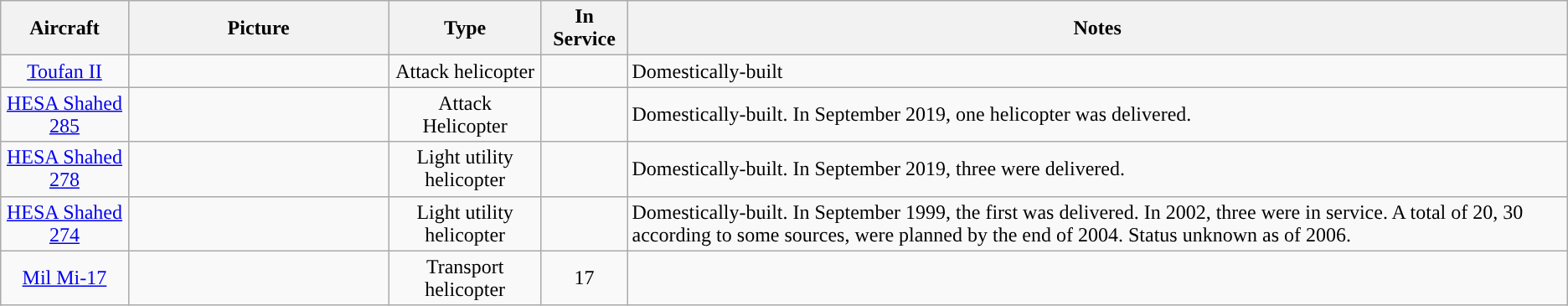<table class="wikitable" style="text-align:center;">
<tr>
<th style="text-align:center">Aircraft</th>
<th style="text-align:center; width:200px;">Picture</th>
<th style="text-align:center">Type</th>
<th style="text-align:center">In Service</th>
<th style="text-align:center; width:60%;">Notes</th>
</tr>
<tr>
<td><a href='#'>Toufan II</a></td>
<td></td>
<td>Attack helicopter</td>
<td></td>
<td style="text-align:left">Domestically-built</td>
</tr>
<tr>
<td><a href='#'>HESA Shahed 285</a></td>
<td></td>
<td>Attack Helicopter</td>
<td></td>
<td style="text-align:left">Domestically-built. In September 2019, one helicopter was delivered.</td>
</tr>
<tr>
<td><a href='#'>HESA Shahed 278</a></td>
<td></td>
<td>Light utility helicopter</td>
<td></td>
<td style="text-align:left">Domestically-built. In September 2019, three were delivered.</td>
</tr>
<tr>
<td><a href='#'>HESA Shahed 274</a></td>
<td></td>
<td>Light utility helicopter</td>
<td></td>
<td style="text-align:left">Domestically-built. In September 1999, the first was delivered. In 2002, three were in service. A total of 20, 30 according to some sources, were planned by the end of 2004. Status unknown as of 2006.</td>
</tr>
<tr>
<td><a href='#'>Mil Mi-17</a></td>
<td></td>
<td>Transport helicopter</td>
<td>17</td>
<td style="text-align:left"></td>
</tr>
</table>
